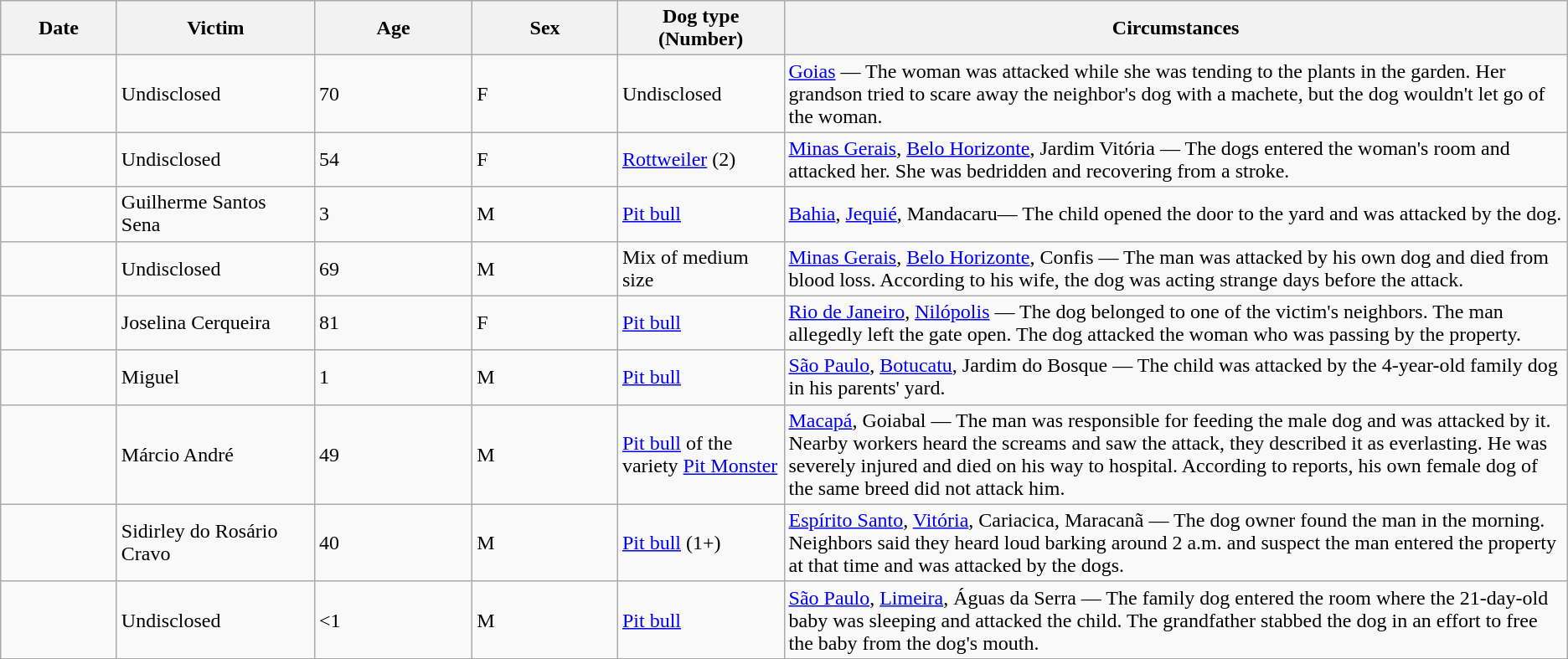<table class="wikitable sortable">
<tr>
<th width="85">Date</th>
<th style="width:150px;">Victim</th>
<th>Age</th>
<th>Sex</th>
<th style="width:125px;">Dog type (Number)</th>
<th width="50%">Circumstances</th>
</tr>
<tr>
<td></td>
<td>Undisclosed</td>
<td>70</td>
<td>F</td>
<td>Undisclosed</td>
<td><a href='#'>Goias</a> — The woman was attacked while she was tending to the plants in the garden. Her grandson tried to scare away the neighbor's dog with a machete, but the dog wouldn't let go of the woman.</td>
</tr>
<tr>
<td></td>
<td>Undisclosed</td>
<td>54</td>
<td>F</td>
<td><a href='#'>Rottweiler</a> (2)</td>
<td><a href='#'>Minas Gerais</a>, <a href='#'>Belo Horizonte</a>, Jardim Vitória — The dogs entered the woman's room and attacked her. She was bedridden and recovering from a stroke.</td>
</tr>
<tr>
<td></td>
<td>Guilherme Santos Sena</td>
<td>3</td>
<td>M</td>
<td><a href='#'>Pit bull</a></td>
<td><a href='#'>Bahia</a>, <a href='#'>Jequié</a>, Mandacaru— The child opened the door to the yard and was attacked by the dog.</td>
</tr>
<tr>
<td></td>
<td>Undisclosed</td>
<td>69</td>
<td>M</td>
<td>Mix of medium size</td>
<td><a href='#'>Minas Gerais</a>, <a href='#'>Belo Horizonte</a>, Confis — The man was attacked by his own dog and died from blood loss. According to his wife, the dog was acting strange days before the attack.</td>
</tr>
<tr>
<td></td>
<td>Joselina Cerqueira</td>
<td>81</td>
<td>F</td>
<td><a href='#'>Pit bull</a></td>
<td><a href='#'>Rio de Janeiro</a>, <a href='#'>Nilópolis</a> — The dog belonged to one of the victim's neighbors. The man allegedly left the gate open. The dog attacked the woman who was passing by the property.</td>
</tr>
<tr>
<td></td>
<td>Miguel</td>
<td>1</td>
<td>M</td>
<td><a href='#'>Pit bull</a></td>
<td><a href='#'>São Paulo</a>, <a href='#'>Botucatu</a>, Jardim do Bosque — The child was attacked by the 4-year-old family dog in his parents' yard.</td>
</tr>
<tr>
<td></td>
<td>Márcio André</td>
<td>49</td>
<td>M</td>
<td><a href='#'>Pit bull</a> of the variety <a href='#'>Pit Monster</a></td>
<td><a href='#'>Macapá</a>, Goiabal — The man was responsible for feeding the male dog and was attacked by it. Nearby workers heard the screams and saw the attack, they described it as everlasting. He was severely injured and died on his way to hospital. According to reports, his own female dog of the same breed did not attack him.</td>
</tr>
<tr>
<td></td>
<td>Sidirley do Rosário Cravo</td>
<td>40</td>
<td>M</td>
<td><a href='#'>Pit bull</a> (1+)</td>
<td><a href='#'>Espírito Santo</a>, <a href='#'>Vitória</a>, Cariacica, Maracanã — The dog owner found the man in the morning. Neighbors said they heard loud barking around 2 a.m. and suspect the man entered the property at that time and was attacked by the dogs.</td>
</tr>
<tr>
<td></td>
<td>Undisclosed</td>
<td><1</td>
<td>M</td>
<td><a href='#'>Pit bull</a></td>
<td><a href='#'>São Paulo</a>, <a href='#'>Limeira</a>, Águas da Serra — The family dog entered the room where the 21-day-old baby was sleeping and attacked the child. The grandfather stabbed the dog in an effort to free the baby from the dog's mouth.</td>
</tr>
</table>
